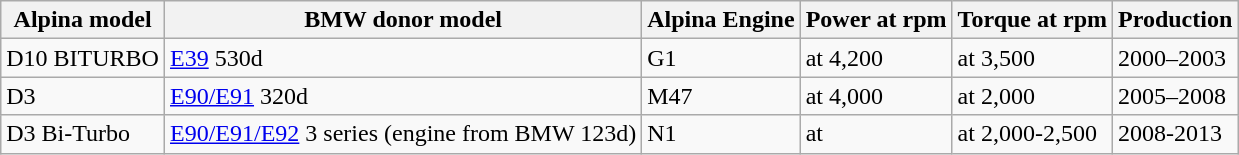<table class="wikitable sortable">
<tr>
<th>Alpina model</th>
<th>BMW donor model</th>
<th>Alpina Engine</th>
<th>Power at rpm</th>
<th>Torque at rpm</th>
<th>Production</th>
</tr>
<tr>
<td>D10 BITURBO</td>
<td><a href='#'>E39</a> 530d</td>
<td>G1</td>
<td> at 4,200</td>
<td> at 3,500</td>
<td>2000–2003</td>
</tr>
<tr>
<td>D3</td>
<td><a href='#'>E90/E91</a> 320d</td>
<td>M47</td>
<td> at 4,000</td>
<td> at 2,000</td>
<td>2005–2008</td>
</tr>
<tr>
<td>D3 Bi-Turbo</td>
<td><a href='#'>E90/E91/E92</a> 3 series (engine from BMW 123d)</td>
<td>N1</td>
<td> at</td>
<td> at 2,000-2,500</td>
<td>2008-2013</td>
</tr>
</table>
